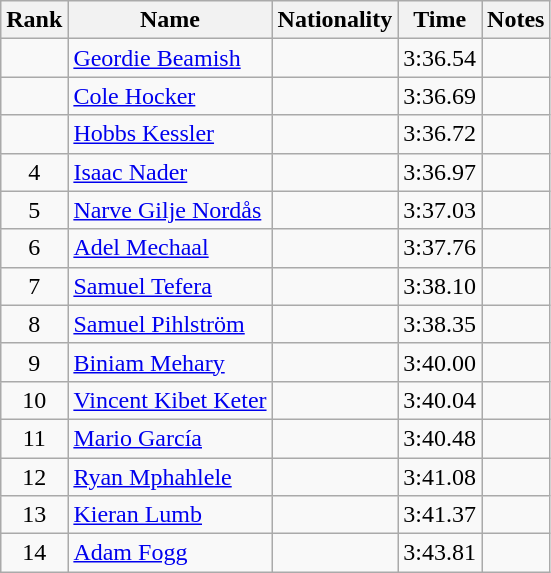<table class="wikitable sortable" style="text-align:center">
<tr>
<th>Rank</th>
<th>Name</th>
<th>Nationality</th>
<th>Time</th>
<th>Notes</th>
</tr>
<tr>
<td></td>
<td align="left"><a href='#'>Geordie Beamish</a></td>
<td align="left"></td>
<td>3:36.54</td>
<td></td>
</tr>
<tr>
<td></td>
<td align="left"><a href='#'>Cole Hocker</a></td>
<td align="left"></td>
<td>3:36.69</td>
<td></td>
</tr>
<tr>
<td></td>
<td align="left"><a href='#'>Hobbs Kessler</a></td>
<td align="left"></td>
<td>3:36.72</td>
<td></td>
</tr>
<tr>
<td>4</td>
<td align="left"><a href='#'>Isaac Nader</a></td>
<td align="left"></td>
<td>3:36.97</td>
<td></td>
</tr>
<tr>
<td>5</td>
<td align="left"><a href='#'>Narve Gilje Nordås</a></td>
<td align="left"></td>
<td>3:37.03</td>
<td></td>
</tr>
<tr>
<td>6</td>
<td align="left"><a href='#'>Adel Mechaal</a></td>
<td align="left"></td>
<td>3:37.76</td>
<td></td>
</tr>
<tr>
<td>7</td>
<td align="left"><a href='#'>Samuel Tefera</a></td>
<td align="left"></td>
<td>3:38.10</td>
<td></td>
</tr>
<tr>
<td>8</td>
<td align="left"><a href='#'>Samuel Pihlström</a></td>
<td align="left"></td>
<td>3:38.35</td>
<td></td>
</tr>
<tr>
<td>9</td>
<td align="left"><a href='#'>Biniam Mehary</a></td>
<td align="left"></td>
<td>3:40.00</td>
<td></td>
</tr>
<tr>
<td>10</td>
<td align="left"><a href='#'>Vincent Kibet Keter</a></td>
<td align="left"></td>
<td>3:40.04</td>
<td></td>
</tr>
<tr>
<td>11</td>
<td align="left"><a href='#'>Mario García</a></td>
<td align="left"></td>
<td>3:40.48</td>
<td></td>
</tr>
<tr>
<td>12</td>
<td align="left"><a href='#'>Ryan Mphahlele</a></td>
<td align="left"></td>
<td>3:41.08</td>
<td></td>
</tr>
<tr>
<td>13</td>
<td align="left"><a href='#'>Kieran Lumb</a></td>
<td align="left"></td>
<td>3:41.37</td>
<td></td>
</tr>
<tr>
<td>14</td>
<td align="left"><a href='#'>Adam Fogg</a></td>
<td align="left"></td>
<td>3:43.81</td>
<td></td>
</tr>
</table>
